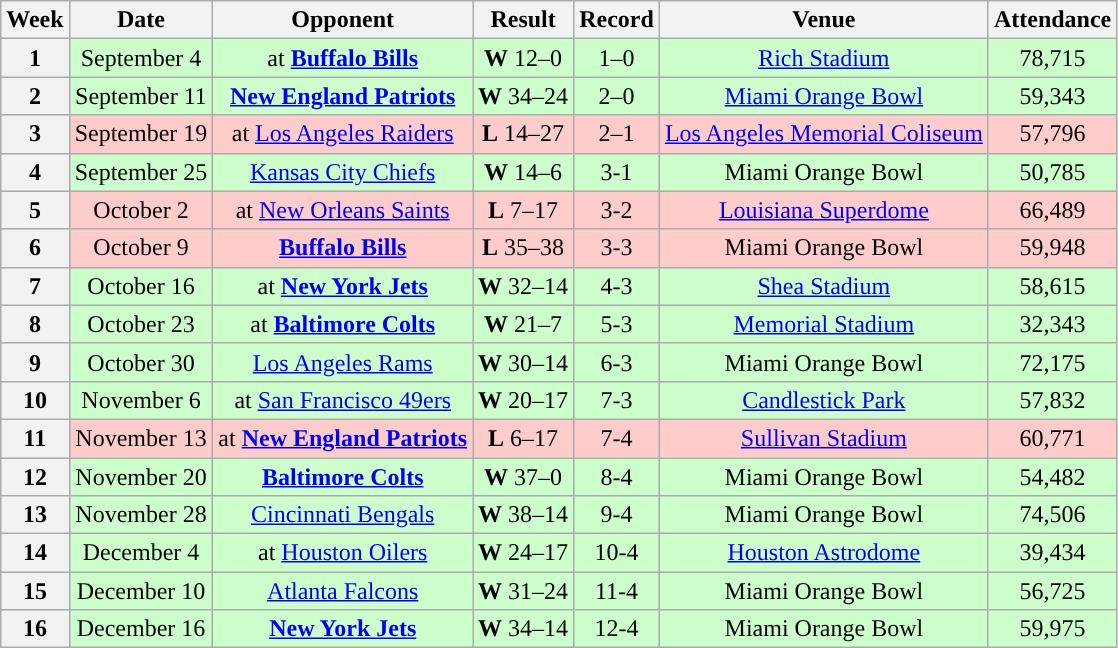<table class="wikitable" style="text-align:center">
<tr>
<th>Week</th>
<th>Date</th>
<th>Opponent</th>
<th>Result</th>
<th>Record</th>
<th>Venue</th>
<th>Attendance</th>
</tr>
<tr style="background:#cfc">
<th>1</th>
<td>September 4</td>
<td>at <strong><a href='#'>Buffalo Bills</a></strong></td>
<td><strong>W</strong> 12–0</td>
<td>1–0</td>
<td><a href='#'>Rich Stadium</a></td>
<td>78,715</td>
</tr>
<tr style="background:#cfc">
<th>2</th>
<td>September 11</td>
<td><strong><a href='#'>New England Patriots</a></strong></td>
<td><strong>W</strong> 34–24</td>
<td>2–0</td>
<td><a href='#'>Miami Orange Bowl</a></td>
<td>59,343</td>
</tr>
<tr style="background:#fcc">
<th>3</th>
<td>September 19</td>
<td>at <a href='#'>Los Angeles Raiders</a></td>
<td><strong>L</strong> 14–27</td>
<td>2–1</td>
<td><a href='#'>Los Angeles Memorial Coliseum</a></td>
<td>57,796</td>
</tr>
<tr style="background:#cfc">
<th>4</th>
<td>September 25</td>
<td><a href='#'>Kansas City Chiefs</a></td>
<td><strong>W</strong> 14–6</td>
<td>3-1</td>
<td>Miami Orange Bowl</td>
<td>50,785</td>
</tr>
<tr style="background:#fcc">
<th>5</th>
<td>October 2</td>
<td>at <a href='#'>New Orleans Saints</a></td>
<td><strong>L</strong> 7–17</td>
<td>3-2</td>
<td><a href='#'>Louisiana Superdome</a></td>
<td>66,489</td>
</tr>
<tr style="background:#fcc">
<th>6</th>
<td>October 9</td>
<td><strong><a href='#'>Buffalo Bills</a></strong></td>
<td><strong>L</strong> 35–38 </td>
<td>3-3</td>
<td>Miami Orange Bowl</td>
<td>59,948</td>
</tr>
<tr style="background:#cfc">
<th>7</th>
<td>October 16</td>
<td>at <strong><a href='#'>New York Jets</a></strong></td>
<td><strong>W</strong> 32–14</td>
<td>4-3</td>
<td><a href='#'>Shea Stadium</a></td>
<td>58,615</td>
</tr>
<tr style="background:#cfc">
<th>8</th>
<td>October 23</td>
<td>at <strong><a href='#'>Baltimore Colts</a></strong></td>
<td><strong>W</strong> 21–7</td>
<td>5-3</td>
<td><a href='#'>Memorial Stadium</a></td>
<td>32,343</td>
</tr>
<tr style="background:#cfc">
<th>9</th>
<td>October 30</td>
<td><a href='#'>Los Angeles Rams</a></td>
<td><strong>W</strong> 30–14</td>
<td>6-3</td>
<td>Miami Orange Bowl</td>
<td>72,175</td>
</tr>
<tr style="background:#cfc">
<th>10</th>
<td>November 6</td>
<td>at <a href='#'>San Francisco 49ers</a></td>
<td><strong>W</strong> 20–17</td>
<td>7-3</td>
<td><a href='#'>Candlestick Park</a></td>
<td>57,832</td>
</tr>
<tr style="background:#fcc">
<th>11</th>
<td>November 13</td>
<td>at <strong><a href='#'>New England Patriots</a></strong></td>
<td><strong>L</strong> 6–17</td>
<td>7-4</td>
<td><a href='#'>Sullivan Stadium</a></td>
<td>60,771</td>
</tr>
<tr style="background:#cfc">
<th>12</th>
<td>November 20</td>
<td><strong><a href='#'>Baltimore Colts</a></strong></td>
<td><strong>W</strong> 37–0</td>
<td>8-4</td>
<td>Miami Orange Bowl</td>
<td>54,482</td>
</tr>
<tr style="background:#cfc">
<th>13</th>
<td>November 28</td>
<td><a href='#'>Cincinnati Bengals</a></td>
<td><strong>W</strong> 38–14</td>
<td>9-4</td>
<td>Miami Orange Bowl</td>
<td>74,506</td>
</tr>
<tr style="background:#cfc">
<th>14</th>
<td>December 4</td>
<td>at <a href='#'>Houston Oilers</a></td>
<td><strong>W</strong> 24–17</td>
<td>10-4</td>
<td><a href='#'>Houston Astrodome</a></td>
<td>39,434</td>
</tr>
<tr style="background:#cfc">
<th>15</th>
<td>December 10</td>
<td><a href='#'>Atlanta Falcons</a></td>
<td><strong>W</strong> 31–24</td>
<td>11-4</td>
<td>Miami Orange Bowl</td>
<td>56,725</td>
</tr>
<tr style="background:#cfc">
<th>16</th>
<td>December 16</td>
<td><strong><a href='#'>New York Jets</a></strong></td>
<td><strong>W</strong> 34–14</td>
<td>12-4</td>
<td>Miami Orange Bowl</td>
<td>59,975</td>
</tr>
</table>
